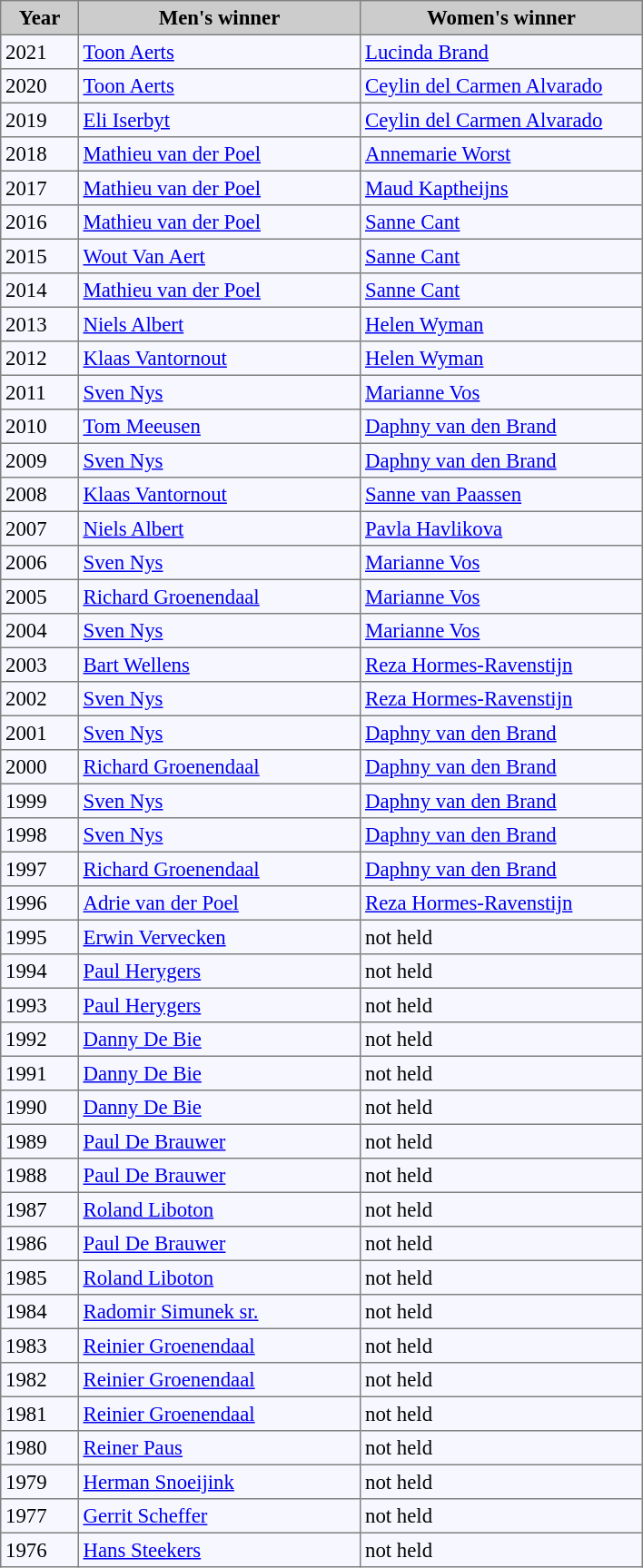<table bgcolor="#f7f8ff" cellpadding="3" cellspacing="0" border="1" style="font-size: 95%; border: gray solid 1px; border-collapse: collapse;">
<tr bgcolor="#CCCCCC">
<td align="center" width="50"><strong>Year</strong></td>
<td align="center" width="200"><strong>Men's winner</strong></td>
<td align="center" width="200"><strong>Women's winner</strong></td>
</tr>
<tr align="left">
<td>2021</td>
<td> <a href='#'>Toon Aerts</a></td>
<td> <a href='#'>Lucinda Brand</a></td>
</tr>
<tr align="left">
<td>2020</td>
<td> <a href='#'>Toon Aerts</a></td>
<td> <a href='#'>Ceylin del Carmen Alvarado</a></td>
</tr>
<tr align="left">
<td>2019</td>
<td> <a href='#'>Eli Iserbyt</a></td>
<td> <a href='#'>Ceylin del Carmen Alvarado</a></td>
</tr>
<tr align="left">
<td>2018</td>
<td> <a href='#'>Mathieu van der Poel</a></td>
<td> <a href='#'>Annemarie Worst</a></td>
</tr>
<tr align="left">
<td>2017</td>
<td> <a href='#'>Mathieu van der Poel</a></td>
<td> <a href='#'>Maud Kaptheijns</a></td>
</tr>
<tr align="left">
<td>2016</td>
<td> <a href='#'>Mathieu van der Poel</a></td>
<td> <a href='#'>Sanne Cant</a></td>
</tr>
<tr align="left">
<td>2015</td>
<td> <a href='#'>Wout Van Aert</a></td>
<td> <a href='#'>Sanne Cant</a></td>
</tr>
<tr align="left">
<td>2014</td>
<td> <a href='#'>Mathieu van der Poel</a></td>
<td> <a href='#'>Sanne Cant</a></td>
</tr>
<tr align="left">
<td>2013</td>
<td> <a href='#'>Niels Albert</a></td>
<td> <a href='#'>Helen Wyman</a></td>
</tr>
<tr align="left">
<td>2012</td>
<td> <a href='#'>Klaas Vantornout</a></td>
<td> <a href='#'>Helen Wyman</a></td>
</tr>
<tr align="left">
<td>2011</td>
<td> <a href='#'>Sven Nys</a></td>
<td> <a href='#'>Marianne Vos</a></td>
</tr>
<tr align="left">
<td>2010</td>
<td> <a href='#'>Tom Meeusen</a></td>
<td> <a href='#'>Daphny van den Brand</a></td>
</tr>
<tr align="left">
<td>2009</td>
<td> <a href='#'>Sven Nys</a></td>
<td> <a href='#'>Daphny van den Brand</a></td>
</tr>
<tr align="left">
<td>2008</td>
<td> <a href='#'>Klaas Vantornout</a></td>
<td> <a href='#'>Sanne van Paassen</a></td>
</tr>
<tr align="left">
<td>2007</td>
<td> <a href='#'>Niels Albert</a></td>
<td> <a href='#'>Pavla Havlikova</a></td>
</tr>
<tr align="left">
<td>2006</td>
<td> <a href='#'>Sven Nys</a></td>
<td> <a href='#'>Marianne Vos</a></td>
</tr>
<tr align="left">
<td>2005</td>
<td> <a href='#'>Richard Groenendaal</a></td>
<td> <a href='#'>Marianne Vos</a></td>
</tr>
<tr align="left">
<td>2004</td>
<td> <a href='#'>Sven Nys</a></td>
<td> <a href='#'>Marianne Vos</a></td>
</tr>
<tr align="left">
<td>2003</td>
<td> <a href='#'>Bart Wellens</a></td>
<td> <a href='#'>Reza Hormes-Ravenstijn</a></td>
</tr>
<tr align="left">
<td>2002</td>
<td> <a href='#'>Sven Nys</a></td>
<td> <a href='#'>Reza Hormes-Ravenstijn</a></td>
</tr>
<tr align="left">
<td>2001</td>
<td> <a href='#'>Sven Nys</a></td>
<td> <a href='#'>Daphny van den Brand</a></td>
</tr>
<tr align="left">
<td>2000</td>
<td> <a href='#'>Richard Groenendaal</a></td>
<td> <a href='#'>Daphny van den Brand</a></td>
</tr>
<tr align="left">
<td>1999</td>
<td> <a href='#'>Sven Nys</a></td>
<td> <a href='#'>Daphny van den Brand</a></td>
</tr>
<tr align="left">
<td>1998</td>
<td> <a href='#'>Sven Nys</a></td>
<td> <a href='#'>Daphny van den Brand</a></td>
</tr>
<tr align="left">
<td>1997</td>
<td> <a href='#'>Richard Groenendaal</a></td>
<td> <a href='#'>Daphny van den Brand</a></td>
</tr>
<tr align="left">
<td>1996</td>
<td> <a href='#'>Adrie van der Poel</a></td>
<td> <a href='#'>Reza Hormes-Ravenstijn</a></td>
</tr>
<tr align="left">
<td>1995</td>
<td> <a href='#'>Erwin Vervecken</a></td>
<td>not held</td>
</tr>
<tr align="left">
<td>1994</td>
<td> <a href='#'>Paul Herygers</a></td>
<td>not held</td>
</tr>
<tr align="left">
<td>1993</td>
<td> <a href='#'>Paul Herygers</a></td>
<td>not held</td>
</tr>
<tr align="left">
<td>1992</td>
<td> <a href='#'>Danny De Bie</a></td>
<td>not held</td>
</tr>
<tr align="left">
<td>1991</td>
<td> <a href='#'>Danny De Bie</a></td>
<td>not held</td>
</tr>
<tr align="left">
<td>1990</td>
<td> <a href='#'>Danny De Bie</a></td>
<td>not held</td>
</tr>
<tr align="left">
<td>1989</td>
<td> <a href='#'>Paul De Brauwer</a></td>
<td>not held</td>
</tr>
<tr align="left">
<td>1988</td>
<td> <a href='#'>Paul De Brauwer</a></td>
<td>not held</td>
</tr>
<tr align="left">
<td>1987</td>
<td> <a href='#'>Roland Liboton</a></td>
<td>not held</td>
</tr>
<tr align="left">
<td>1986</td>
<td> <a href='#'>Paul De Brauwer</a></td>
<td>not held</td>
</tr>
<tr align="left">
<td>1985</td>
<td> <a href='#'>Roland Liboton</a></td>
<td>not held</td>
</tr>
<tr align="left">
<td>1984</td>
<td> <a href='#'>Radomir Simunek sr.</a></td>
<td>not held</td>
</tr>
<tr align="left">
<td>1983</td>
<td> <a href='#'>Reinier Groenendaal</a></td>
<td>not held</td>
</tr>
<tr align="left">
<td>1982</td>
<td> <a href='#'>Reinier Groenendaal</a></td>
<td>not held</td>
</tr>
<tr align="left">
<td>1981</td>
<td> <a href='#'>Reinier Groenendaal</a></td>
<td>not held</td>
</tr>
<tr align="left">
<td>1980</td>
<td> <a href='#'>Reiner Paus</a></td>
<td>not held</td>
</tr>
<tr align="left">
<td>1979</td>
<td> <a href='#'>Herman Snoeijink</a></td>
<td>not held</td>
</tr>
<tr align="left">
<td>1977</td>
<td> <a href='#'>Gerrit Scheffer</a></td>
<td>not held</td>
</tr>
<tr align="left">
<td>1976</td>
<td> <a href='#'>Hans Steekers</a></td>
<td>not held</td>
</tr>
</table>
